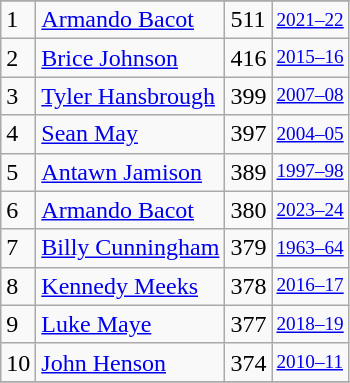<table class="wikitable">
<tr>
</tr>
<tr>
<td>1</td>
<td><a href='#'>Armando Bacot</a></td>
<td>511</td>
<td style="font-size:80%;"><a href='#'>2021–22</a></td>
</tr>
<tr>
<td>2</td>
<td><a href='#'>Brice Johnson</a></td>
<td>416</td>
<td style="font-size:80%;"><a href='#'>2015–16</a></td>
</tr>
<tr>
<td>3</td>
<td><a href='#'>Tyler Hansbrough</a></td>
<td>399</td>
<td style="font-size:80%;"><a href='#'>2007–08</a></td>
</tr>
<tr>
<td>4</td>
<td><a href='#'>Sean May</a></td>
<td>397</td>
<td style="font-size:80%;"><a href='#'>2004–05</a></td>
</tr>
<tr>
<td>5</td>
<td><a href='#'>Antawn Jamison</a></td>
<td>389</td>
<td style="font-size:80%;"><a href='#'>1997–98</a></td>
</tr>
<tr>
<td>6</td>
<td><a href='#'>Armando Bacot</a></td>
<td>380</td>
<td style="font-size:80%;"><a href='#'>2023–24</a></td>
</tr>
<tr>
<td>7</td>
<td><a href='#'>Billy Cunningham</a></td>
<td>379</td>
<td style="font-size:80%;"><a href='#'>1963–64</a></td>
</tr>
<tr>
<td>8</td>
<td><a href='#'>Kennedy Meeks</a></td>
<td>378</td>
<td style="font-size:80%;"><a href='#'>2016–17</a></td>
</tr>
<tr>
<td>9</td>
<td><a href='#'>Luke Maye</a></td>
<td>377</td>
<td style="font-size:80%;"><a href='#'>2018–19</a></td>
</tr>
<tr>
<td>10</td>
<td><a href='#'>John Henson</a></td>
<td>374</td>
<td style="font-size:80%;"><a href='#'>2010–11</a></td>
</tr>
<tr>
</tr>
</table>
